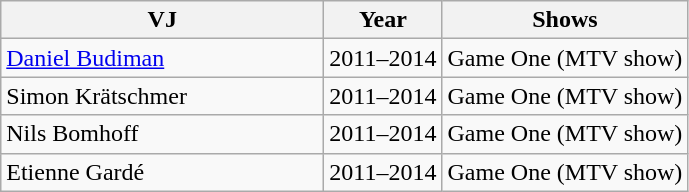<table class="wikitable sortable">
<tr>
<th style="width:13em;">VJ</th>
<th>Year</th>
<th>Shows</th>
</tr>
<tr>
<td><a href='#'>Daniel Budiman</a></td>
<td>2011–2014</td>
<td>Game One (MTV show)</td>
</tr>
<tr>
<td>Simon Krätschmer</td>
<td>2011–2014</td>
<td>Game One (MTV show)</td>
</tr>
<tr>
<td>Nils Bomhoff</td>
<td>2011–2014</td>
<td>Game One (MTV show)</td>
</tr>
<tr>
<td>Etienne Gardé</td>
<td>2011–2014</td>
<td>Game One (MTV show)</td>
</tr>
</table>
